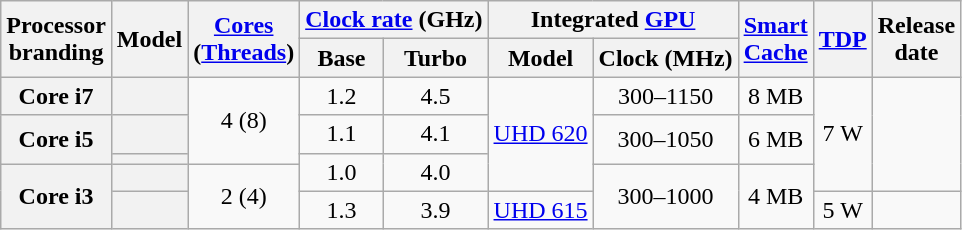<table class="wikitable sortable nowrap" style="text-align: center;">
<tr>
<th class="unsortable" rowspan="2">Processor<br>branding</th>
<th rowspan="2">Model</th>
<th class="unsortable" rowspan="2"><a href='#'>Cores</a><br>(<a href='#'>Threads</a>)</th>
<th colspan="2"><a href='#'>Clock rate</a> (GHz)</th>
<th colspan="2">Integrated <a href='#'>GPU</a></th>
<th class="unsortable" rowspan="2"><a href='#'>Smart<br>Cache</a></th>
<th rowspan="2"><a href='#'>TDP</a></th>
<th rowspan="2">Release<br>date</th>
</tr>
<tr>
<th class="unsortable">Base</th>
<th class="unsortable">Turbo</th>
<th class="unsortable">Model</th>
<th class="unsortable">Clock (MHz)</th>
</tr>
<tr>
<th rowspan=1>Core i7</th>
<th style="text-align:left;" data-sort-value="sku5"></th>
<td rowspan=3>4 (8)</td>
<td>1.2</td>
<td>4.5</td>
<td rowspan=4><a href='#'>UHD 620</a></td>
<td>300–1150</td>
<td>8 MB</td>
<td rowspan=4>7 W</td>
<td rowspan=4></td>
</tr>
<tr>
<th rowspan=2>Core i5</th>
<th style="text-align:left;" data-sort-value="sku4"></th>
<td>1.1</td>
<td>4.1</td>
<td rowspan=2>300–1050</td>
<td rowspan=2>6 MB</td>
</tr>
<tr>
<th style="text-align:left;" data-sort-value="sku3"></th>
<td rowspan=2>1.0</td>
<td rowspan=2>4.0</td>
</tr>
<tr>
<th rowspan=2>Core i3</th>
<th style="text-align:left;" data-sort-value="sku2"></th>
<td rowspan=2>2 (4)</td>
<td rowspan=2>300–1000</td>
<td rowspan=2>4 MB</td>
</tr>
<tr>
<th style="text-align:left;" data-sort-value="sku1"></th>
<td>1.3</td>
<td>3.9</td>
<td><a href='#'>UHD 615</a></td>
<td>5 W</td>
<td></td>
</tr>
</table>
